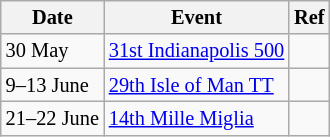<table class="wikitable" style="font-size: 85%">
<tr>
<th>Date</th>
<th>Event</th>
<th>Ref</th>
</tr>
<tr>
<td>30 May</td>
<td><a href='#'>31st Indianapolis 500</a></td>
<td></td>
</tr>
<tr>
<td>9–13 June</td>
<td><a href='#'>29th Isle of Man TT</a></td>
<td></td>
</tr>
<tr>
<td>21–22 June</td>
<td><a href='#'>14th Mille Miglia</a></td>
<td></td>
</tr>
</table>
